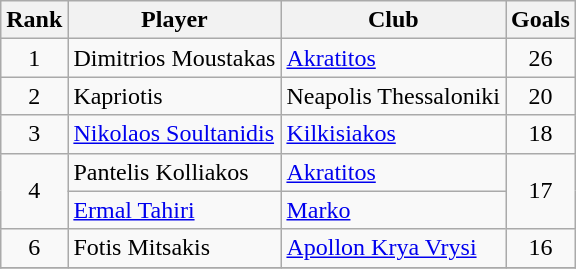<table class="wikitable" style="text-align:center">
<tr>
<th>Rank</th>
<th>Player</th>
<th>Club</th>
<th>Goals</th>
</tr>
<tr>
<td>1</td>
<td align="left"> Dimitrios Moustakas</td>
<td align="left"><a href='#'>Akratitos</a></td>
<td>26</td>
</tr>
<tr>
<td>2</td>
<td align="left"> Kapriotis</td>
<td align="left">Neapolis Thessaloniki</td>
<td>20</td>
</tr>
<tr>
<td>3</td>
<td align="left"> <a href='#'>Nikolaos Soultanidis</a></td>
<td align="left"><a href='#'>Kilkisiakos</a></td>
<td>18</td>
</tr>
<tr>
<td rowspan="2">4</td>
<td align="left"> Pantelis Kolliakos</td>
<td align="left"><a href='#'>Akratitos</a></td>
<td rowspan="2">17</td>
</tr>
<tr>
<td align="left"> <a href='#'>Ermal Tahiri</a></td>
<td align="left"><a href='#'>Marko</a></td>
</tr>
<tr>
<td>6</td>
<td align="left"> Fotis Mitsakis</td>
<td align="left"><a href='#'>Apollon Krya Vrysi</a></td>
<td>16</td>
</tr>
<tr>
</tr>
</table>
